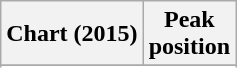<table class="wikitable plainrowheaders" style="text-align:center">
<tr>
<th scope="col">Chart (2015)</th>
<th scope="col">Peak<br>position</th>
</tr>
<tr>
</tr>
<tr>
</tr>
</table>
